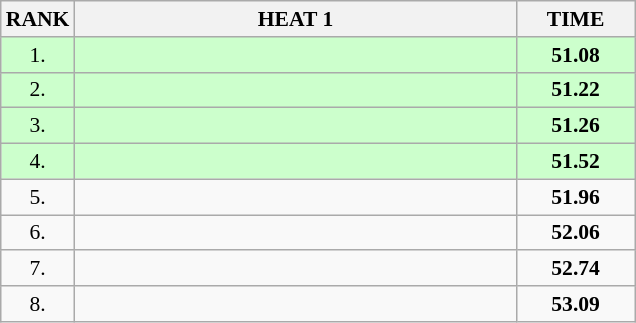<table class="wikitable" style="border-collapse: collapse; font-size: 90%;">
<tr>
<th>RANK</th>
<th style="width: 20em">HEAT 1</th>
<th style="width: 5em">TIME</th>
</tr>
<tr style="background:#ccffcc;">
<td align="center">1.</td>
<td></td>
<td align="center"><strong>51.08</strong></td>
</tr>
<tr style="background:#ccffcc;">
<td align="center">2.</td>
<td></td>
<td align="center"><strong>51.22</strong></td>
</tr>
<tr style="background:#ccffcc;">
<td align="center">3.</td>
<td></td>
<td align="center"><strong>51.26</strong></td>
</tr>
<tr style="background:#ccffcc;">
<td align="center">4.</td>
<td></td>
<td align="center"><strong>51.52</strong></td>
</tr>
<tr>
<td align="center">5.</td>
<td></td>
<td align="center"><strong>51.96</strong></td>
</tr>
<tr>
<td align="center">6.</td>
<td></td>
<td align="center"><strong>52.06</strong></td>
</tr>
<tr>
<td align="center">7.</td>
<td></td>
<td align="center"><strong>52.74</strong></td>
</tr>
<tr>
<td align="center">8.</td>
<td></td>
<td align="center"><strong>53.09</strong></td>
</tr>
</table>
